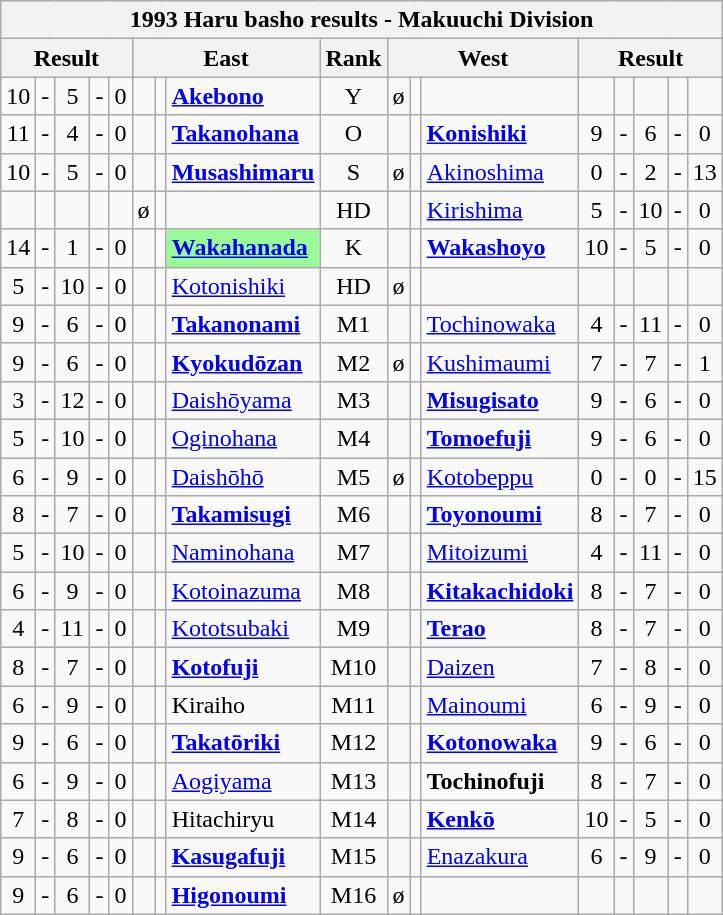<table class="wikitable">
<tr>
<th colspan="17">1993 Haru basho results - Makuuchi Division</th>
</tr>
<tr>
<th colspan="5">Result</th>
<th colspan="3">East</th>
<th>Rank</th>
<th colspan="3">West</th>
<th colspan="5">Result</th>
</tr>
<tr>
<td align=center>10</td>
<td align=center>-</td>
<td align=center>5</td>
<td align=center>-</td>
<td align=center>0</td>
<td align=center></td>
<td align=center></td>
<td><strong><a href='#'>Akebono</a></strong></td>
<td align=center>Y</td>
<td align=center>ø</td>
<td align=center></td>
<td></td>
<td align=center></td>
<td align=center></td>
<td align=center></td>
<td align=center></td>
<td align=center></td>
</tr>
<tr>
<td align=center>11</td>
<td align=center>-</td>
<td align=center>4</td>
<td align=center>-</td>
<td align=center>0</td>
<td align=center></td>
<td align=center></td>
<td><strong><a href='#'>Takanohana</a></strong></td>
<td align=center>O</td>
<td align=center></td>
<td align=center></td>
<td><strong><a href='#'>Konishiki</a></strong></td>
<td align=center>9</td>
<td align=center>-</td>
<td align=center>6</td>
<td align=center>-</td>
<td align=center>0</td>
</tr>
<tr>
<td align=center>10</td>
<td align=center>-</td>
<td align=center>5</td>
<td align=center>-</td>
<td align=center>0</td>
<td align=center></td>
<td align=center></td>
<td><strong><a href='#'>Musashimaru</a></strong></td>
<td align=center>S</td>
<td align=center>ø</td>
<td align=center></td>
<td><a href='#'>Akinoshima</a></td>
<td align=center>0</td>
<td align=center>-</td>
<td align=center>2</td>
<td align=center>-</td>
<td align=center>13</td>
</tr>
<tr>
<td align=center></td>
<td align=center></td>
<td align=center></td>
<td align=center></td>
<td align=center></td>
<td align=center>ø</td>
<td align=center></td>
<td></td>
<td align=center>HD</td>
<td align=center></td>
<td align=center></td>
<td><a href='#'>Kirishima</a></td>
<td align=center>5</td>
<td align=center>-</td>
<td align=center>10</td>
<td align=center>-</td>
<td align=center>0</td>
</tr>
<tr>
<td align=center>14</td>
<td align=center>-</td>
<td align=center>1</td>
<td align=center>-</td>
<td align=center>0</td>
<td align=center></td>
<td align=center></td>
<td style="background: PaleGreen;"><strong><a href='#'>Wakahanada</a></strong></td>
<td align=center>K</td>
<td align=center></td>
<td align=center></td>
<td><strong><a href='#'>Wakashoyo</a></strong></td>
<td align=center>10</td>
<td align=center>-</td>
<td align=center>5</td>
<td align=center>-</td>
<td align=center>0</td>
</tr>
<tr>
<td align=center>5</td>
<td align=center>-</td>
<td align=center>10</td>
<td align=center>-</td>
<td align=center>0</td>
<td align=center></td>
<td align=center></td>
<td><a href='#'>Kotonishiki</a></td>
<td align=center>HD</td>
<td align=center>ø</td>
<td align=center></td>
<td></td>
<td align=center></td>
<td align=center></td>
<td align=center></td>
<td align=center></td>
<td align=center></td>
</tr>
<tr>
<td align=center>9</td>
<td align=center>-</td>
<td align=center>6</td>
<td align=center>-</td>
<td align=center>0</td>
<td align=center></td>
<td align=center></td>
<td><strong><a href='#'>Takanonami</a></strong></td>
<td align=center>M1</td>
<td align=center></td>
<td align=center></td>
<td><a href='#'>Tochinowaka</a></td>
<td align=center>4</td>
<td align=center>-</td>
<td align=center>11</td>
<td align=center>-</td>
<td align=center>0</td>
</tr>
<tr>
<td align=center>9</td>
<td align=center>-</td>
<td align=center>6</td>
<td align=center>-</td>
<td align=center>0</td>
<td align=center></td>
<td align=center></td>
<td><strong><a href='#'>Kyokudōzan</a></strong></td>
<td align=center>M2</td>
<td align=center>ø</td>
<td align=center></td>
<td><a href='#'>Kushimaumi</a></td>
<td align=center>7</td>
<td align=center>-</td>
<td align=center>7</td>
<td align=center>-</td>
<td align=center>1</td>
</tr>
<tr>
<td align=center>3</td>
<td align=center>-</td>
<td align=center>12</td>
<td align=center>-</td>
<td align=center>0</td>
<td align=center></td>
<td align=center></td>
<td><a href='#'>Daishōyama</a></td>
<td align=center>M3</td>
<td align=center></td>
<td align=center></td>
<td><strong><a href='#'>Misugisato</a></strong></td>
<td align=center>9</td>
<td align=center>-</td>
<td align=center>6</td>
<td align=center>-</td>
<td align=center>0</td>
</tr>
<tr>
<td align=center>5</td>
<td align=center>-</td>
<td align=center>10</td>
<td align=center>-</td>
<td align=center>0</td>
<td align=center></td>
<td align=center></td>
<td><a href='#'>Oginohana</a></td>
<td align=center>M4</td>
<td align=center></td>
<td align=center></td>
<td><strong><a href='#'>Tomoefuji</a></strong></td>
<td align=center>9</td>
<td align=center>-</td>
<td align=center>6</td>
<td align=center>-</td>
<td align=center>0</td>
</tr>
<tr>
<td align=center>6</td>
<td align=center>-</td>
<td align=center>9</td>
<td align=center>-</td>
<td align=center>0</td>
<td align=center></td>
<td align=center></td>
<td><a href='#'>Daishōhō</a></td>
<td align=center>M5</td>
<td align=center>ø</td>
<td align=center></td>
<td><a href='#'>Kotobeppu</a></td>
<td align=center>0</td>
<td align=center>-</td>
<td align=center>0</td>
<td align=center>-</td>
<td align=center>15</td>
</tr>
<tr>
<td align=center>8</td>
<td align=center>-</td>
<td align=center>7</td>
<td align=center>-</td>
<td align=center>0</td>
<td align=center></td>
<td align=center></td>
<td><strong><a href='#'>Takamisugi</a></strong></td>
<td align=center>M6</td>
<td align=center></td>
<td align=center></td>
<td><strong><a href='#'>Toyonoumi</a></strong></td>
<td align=center>8</td>
<td align=center>-</td>
<td align=center>7</td>
<td align=center>-</td>
<td align=center>0</td>
</tr>
<tr>
<td align=center>5</td>
<td align=center>-</td>
<td align=center>10</td>
<td align=center>-</td>
<td align=center>0</td>
<td align=center></td>
<td align=center></td>
<td><a href='#'>Naminohana</a></td>
<td align=center>M7</td>
<td align=center></td>
<td align=center></td>
<td><a href='#'>Mitoizumi</a></td>
<td align=center>4</td>
<td align=center>-</td>
<td align=center>11</td>
<td align=center>-</td>
<td align=center>0</td>
</tr>
<tr>
<td align=center>6</td>
<td align=center>-</td>
<td align=center>9</td>
<td align=center>-</td>
<td align=center>0</td>
<td align=center></td>
<td align=center></td>
<td><a href='#'>Kotoinazuma</a></td>
<td align=center>M8</td>
<td align=center></td>
<td align=center></td>
<td><strong><a href='#'>Kitakachidoki</a></strong></td>
<td align=center>8</td>
<td align=center>-</td>
<td align=center>7</td>
<td align=center>-</td>
<td align=center>0</td>
</tr>
<tr>
<td align=center>4</td>
<td align=center>-</td>
<td align=center>11</td>
<td align=center>-</td>
<td align=center>0</td>
<td align=center></td>
<td align=center></td>
<td><a href='#'>Kototsubaki</a></td>
<td align=center>M9</td>
<td align=center></td>
<td align=center></td>
<td><strong><a href='#'>Terao</a></strong></td>
<td align=center>8</td>
<td align=center>-</td>
<td align=center>7</td>
<td align=center>-</td>
<td align=center>0</td>
</tr>
<tr>
<td align=center>8</td>
<td align=center>-</td>
<td align=center>7</td>
<td align=center>-</td>
<td align=center>0</td>
<td align=center></td>
<td align=center></td>
<td><strong><a href='#'>Kotofuji</a></strong></td>
<td align=center>M10</td>
<td align=center></td>
<td align=center></td>
<td><a href='#'>Daizen</a></td>
<td align=center>7</td>
<td align=center>-</td>
<td align=center>8</td>
<td align=center>-</td>
<td align=center>0</td>
</tr>
<tr>
<td align=center>6</td>
<td align=center>-</td>
<td align=center>9</td>
<td align=center>-</td>
<td align=center>0</td>
<td align=center></td>
<td align=center></td>
<td>Kiraiho</td>
<td align=center>M11</td>
<td align=center></td>
<td align=center></td>
<td><a href='#'>Mainoumi</a></td>
<td align=center>6</td>
<td align=center>-</td>
<td align=center>9</td>
<td align=center>-</td>
<td align=center>0</td>
</tr>
<tr>
<td align=center>9</td>
<td align=center>-</td>
<td align=center>6</td>
<td align=center>-</td>
<td align=center>0</td>
<td align=center></td>
<td align=center></td>
<td><strong><a href='#'>Takatōriki</a></strong></td>
<td align=center>M12</td>
<td align=center></td>
<td align=center></td>
<td><strong><a href='#'>Kotonowaka</a></strong></td>
<td align=center>9</td>
<td align=center>-</td>
<td align=center>6</td>
<td align=center>-</td>
<td align=center>0</td>
</tr>
<tr>
<td align=center>6</td>
<td align=center>-</td>
<td align=center>9</td>
<td align=center>-</td>
<td align=center>0</td>
<td align=center></td>
<td align=center></td>
<td><a href='#'>Aogiyama</a></td>
<td align=center>M13</td>
<td align=center></td>
<td align=center></td>
<td><strong>Tochinofuji</strong></td>
<td align=center>8</td>
<td align=center>-</td>
<td align=center>7</td>
<td align=center>-</td>
<td align=center>0</td>
</tr>
<tr>
<td align=center>7</td>
<td align=center>-</td>
<td align=center>8</td>
<td align=center>-</td>
<td align=center>0</td>
<td align=center></td>
<td align=center></td>
<td>Hitachiryu</td>
<td align=center>M14</td>
<td align=center></td>
<td align=center></td>
<td><strong><a href='#'>Kenkō</a></strong></td>
<td align=center>10</td>
<td align=center>-</td>
<td align=center>5</td>
<td align=center>-</td>
<td align=center>0</td>
</tr>
<tr>
<td align=center>9</td>
<td align=center>-</td>
<td align=center>6</td>
<td align=center>-</td>
<td align=center>0</td>
<td align=center></td>
<td align=center></td>
<td><strong><a href='#'>Kasugafuji</a></strong></td>
<td align=center>M15</td>
<td align=center></td>
<td align=center></td>
<td><a href='#'>Enazakura</a></td>
<td align=center>6</td>
<td align=center>-</td>
<td align=center>9</td>
<td align=center>-</td>
<td align=center>0</td>
</tr>
<tr>
<td align=center>9</td>
<td align=center>-</td>
<td align=center>6</td>
<td align=center>-</td>
<td align=center>0</td>
<td align=center></td>
<td align=center></td>
<td><strong><a href='#'>Higonoumi</a></strong></td>
<td align=center>M16</td>
<td align=center>ø</td>
<td align=center></td>
<td></td>
<td align=center></td>
<td align=center></td>
<td align=center></td>
<td align=center></td>
<td align=center></td>
</tr>
</table>
